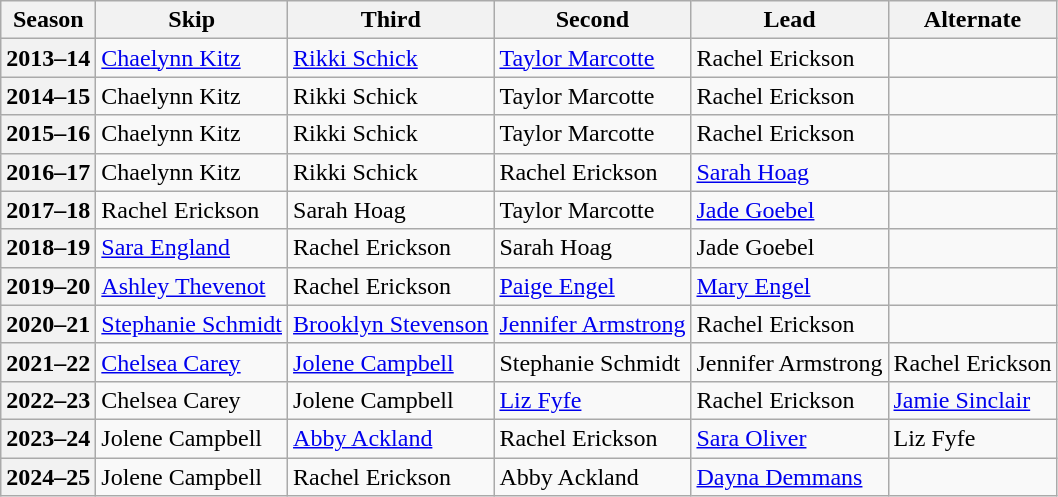<table class="wikitable">
<tr>
<th scope="col">Season</th>
<th scope="col">Skip</th>
<th scope="col">Third</th>
<th scope="col">Second</th>
<th scope="col">Lead</th>
<th scope="col">Alternate</th>
</tr>
<tr>
<th scope="row">2013–14</th>
<td><a href='#'>Chaelynn Kitz</a></td>
<td><a href='#'>Rikki Schick</a></td>
<td><a href='#'>Taylor Marcotte</a></td>
<td>Rachel Erickson</td>
<td></td>
</tr>
<tr>
<th scope="row">2014–15</th>
<td>Chaelynn Kitz</td>
<td>Rikki Schick</td>
<td>Taylor Marcotte</td>
<td>Rachel Erickson</td>
<td></td>
</tr>
<tr>
<th scope="row">2015–16</th>
<td>Chaelynn Kitz</td>
<td>Rikki Schick</td>
<td>Taylor Marcotte</td>
<td>Rachel Erickson</td>
<td></td>
</tr>
<tr>
<th scope="row">2016–17</th>
<td>Chaelynn Kitz</td>
<td>Rikki Schick</td>
<td>Rachel Erickson</td>
<td><a href='#'>Sarah Hoag</a></td>
<td></td>
</tr>
<tr>
<th scope="row">2017–18</th>
<td>Rachel Erickson</td>
<td>Sarah Hoag</td>
<td>Taylor Marcotte</td>
<td><a href='#'>Jade Goebel</a></td>
<td></td>
</tr>
<tr>
<th scope="row">2018–19</th>
<td><a href='#'>Sara England</a></td>
<td>Rachel Erickson</td>
<td>Sarah Hoag</td>
<td>Jade Goebel</td>
<td></td>
</tr>
<tr>
<th scope="row">2019–20</th>
<td><a href='#'>Ashley Thevenot</a></td>
<td>Rachel Erickson</td>
<td><a href='#'>Paige Engel</a></td>
<td><a href='#'>Mary Engel</a></td>
<td></td>
</tr>
<tr>
<th scope="row">2020–21</th>
<td><a href='#'>Stephanie Schmidt</a></td>
<td><a href='#'>Brooklyn Stevenson</a></td>
<td><a href='#'>Jennifer Armstrong</a></td>
<td>Rachel Erickson</td>
<td></td>
</tr>
<tr>
<th scope="row">2021–22</th>
<td><a href='#'>Chelsea Carey</a></td>
<td><a href='#'>Jolene Campbell</a></td>
<td>Stephanie Schmidt</td>
<td>Jennifer Armstrong</td>
<td>Rachel Erickson</td>
</tr>
<tr>
<th scope="row">2022–23</th>
<td>Chelsea Carey</td>
<td>Jolene Campbell</td>
<td><a href='#'>Liz Fyfe</a></td>
<td>Rachel Erickson</td>
<td><a href='#'>Jamie Sinclair</a></td>
</tr>
<tr>
<th scope="row">2023–24</th>
<td>Jolene Campbell</td>
<td><a href='#'>Abby Ackland</a></td>
<td>Rachel Erickson</td>
<td><a href='#'>Sara Oliver</a></td>
<td>Liz Fyfe</td>
</tr>
<tr>
<th scope="row">2024–25</th>
<td>Jolene Campbell</td>
<td>Rachel Erickson</td>
<td>Abby Ackland</td>
<td><a href='#'>Dayna Demmans</a></td>
</tr>
</table>
